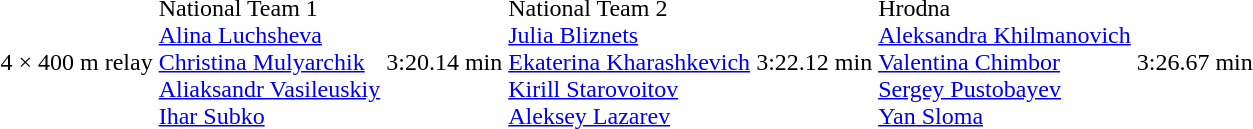<table>
<tr>
<td>4 × 400 m relay</td>
<td>National Team 1<br><a href='#'>Alina Luchsheva</a><br><a href='#'>Christina Mulyarchik</a><br><a href='#'>Aliaksandr Vasileuskiy</a><br><a href='#'>Ihar Subko</a></td>
<td>3:20.14 min</td>
<td>National Team 2<br><a href='#'>Julia Bliznets</a><br><a href='#'>Ekaterina Kharashkevich</a><br><a href='#'>Kirill Starovoitov</a><br><a href='#'>Aleksey Lazarev</a></td>
<td>3:22.12 min</td>
<td>Hrodna<br><a href='#'>Aleksandra Khilmanovich </a><br><a href='#'>Valentina Chimbor</a><br><a href='#'>Sergey Pustobayev</a><br><a href='#'>Yan Sloma</a></td>
<td>3:26.67 min</td>
</tr>
</table>
